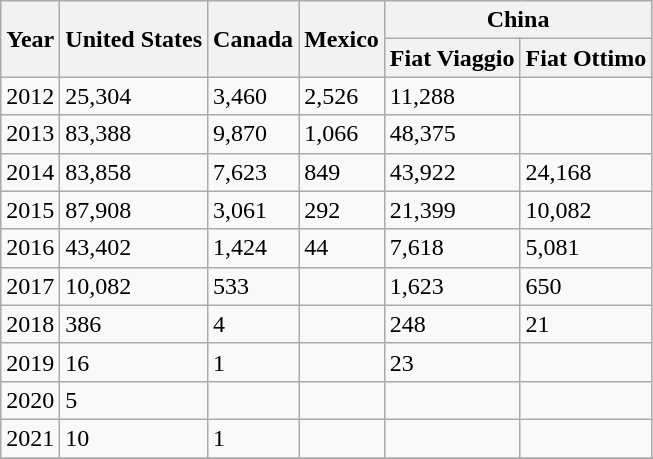<table class="wikitable">
<tr>
<th rowspan="2">Year</th>
<th rowspan="2">United States</th>
<th rowspan="2">Canada</th>
<th rowspan="2">Mexico</th>
<th colspan="2">China</th>
</tr>
<tr>
<th>Fiat Viaggio</th>
<th>Fiat Ottimo</th>
</tr>
<tr>
<td>2012</td>
<td>25,304 </td>
<td>3,460</td>
<td>2,526</td>
<td>11,288</td>
<td></td>
</tr>
<tr>
<td>2013</td>
<td>83,388 </td>
<td>9,870</td>
<td>1,066</td>
<td>48,375</td>
<td></td>
</tr>
<tr>
<td>2014</td>
<td>83,858</td>
<td>7,623</td>
<td>849</td>
<td>43,922</td>
<td>24,168</td>
</tr>
<tr>
<td>2015</td>
<td>87,908</td>
<td>3,061</td>
<td>292</td>
<td>21,399</td>
<td>10,082</td>
</tr>
<tr>
<td>2016</td>
<td>43,402</td>
<td>1,424</td>
<td>44</td>
<td>7,618</td>
<td>5,081</td>
</tr>
<tr>
<td>2017</td>
<td>10,082</td>
<td>533</td>
<td></td>
<td>1,623</td>
<td>650</td>
</tr>
<tr>
<td>2018</td>
<td>386</td>
<td>4</td>
<td></td>
<td>248</td>
<td>21</td>
</tr>
<tr>
<td>2019</td>
<td>16</td>
<td>1</td>
<td></td>
<td>23</td>
<td></td>
</tr>
<tr>
<td>2020</td>
<td>5</td>
<td></td>
<td></td>
<td></td>
<td></td>
</tr>
<tr>
<td>2021</td>
<td>10</td>
<td>1</td>
<td></td>
<td></td>
<td></td>
</tr>
<tr>
</tr>
</table>
